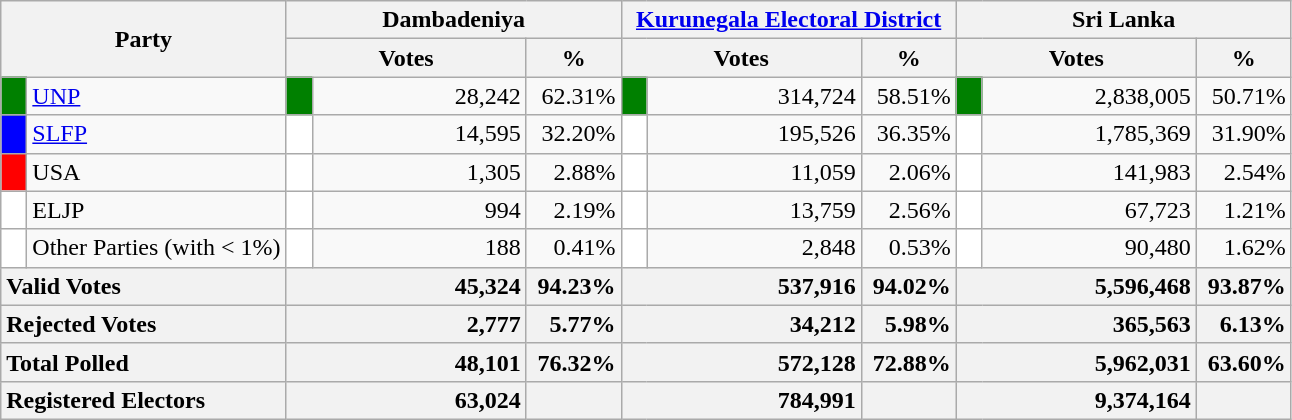<table class="wikitable">
<tr>
<th colspan="2" width="144px"rowspan="2">Party</th>
<th colspan="3" width="216px">Dambadeniya</th>
<th colspan="3" width="216px"><a href='#'>Kurunegala Electoral District</a></th>
<th colspan="3" width="216px">Sri Lanka</th>
</tr>
<tr>
<th colspan="2" width="144px">Votes</th>
<th>%</th>
<th colspan="2" width="144px">Votes</th>
<th>%</th>
<th colspan="2" width="144px">Votes</th>
<th>%</th>
</tr>
<tr>
<td style="background-color:green;" width="10px"></td>
<td style="text-align:left;"><a href='#'>UNP</a></td>
<td style="background-color:green;" width="10px"></td>
<td style="text-align:right;">28,242</td>
<td style="text-align:right;">62.31%</td>
<td style="background-color:green;" width="10px"></td>
<td style="text-align:right;">314,724</td>
<td style="text-align:right;">58.51%</td>
<td style="background-color:green;" width="10px"></td>
<td style="text-align:right;">2,838,005</td>
<td style="text-align:right;">50.71%</td>
</tr>
<tr>
<td style="background-color:blue;" width="10px"></td>
<td style="text-align:left;"><a href='#'>SLFP</a></td>
<td style="background-color:white;" width="10px"></td>
<td style="text-align:right;">14,595</td>
<td style="text-align:right;">32.20%</td>
<td style="background-color:white;" width="10px"></td>
<td style="text-align:right;">195,526</td>
<td style="text-align:right;">36.35%</td>
<td style="background-color:white;" width="10px"></td>
<td style="text-align:right;">1,785,369</td>
<td style="text-align:right;">31.90%</td>
</tr>
<tr>
<td style="background-color:red;" width="10px"></td>
<td style="text-align:left;">USA</td>
<td style="background-color:white;" width="10px"></td>
<td style="text-align:right;">1,305</td>
<td style="text-align:right;">2.88%</td>
<td style="background-color:white;" width="10px"></td>
<td style="text-align:right;">11,059</td>
<td style="text-align:right;">2.06%</td>
<td style="background-color:white;" width="10px"></td>
<td style="text-align:right;">141,983</td>
<td style="text-align:right;">2.54%</td>
</tr>
<tr>
<td style="background-color:white;" width="10px"></td>
<td style="text-align:left;">ELJP</td>
<td style="background-color:white;" width="10px"></td>
<td style="text-align:right;">994</td>
<td style="text-align:right;">2.19%</td>
<td style="background-color:white;" width="10px"></td>
<td style="text-align:right;">13,759</td>
<td style="text-align:right;">2.56%</td>
<td style="background-color:white;" width="10px"></td>
<td style="text-align:right;">67,723</td>
<td style="text-align:right;">1.21%</td>
</tr>
<tr>
<td style="background-color:white;" width="10px"></td>
<td style="text-align:left;">Other Parties (with < 1%)</td>
<td style="background-color:white;" width="10px"></td>
<td style="text-align:right;">188</td>
<td style="text-align:right;">0.41%</td>
<td style="background-color:white;" width="10px"></td>
<td style="text-align:right;">2,848</td>
<td style="text-align:right;">0.53%</td>
<td style="background-color:white;" width="10px"></td>
<td style="text-align:right;">90,480</td>
<td style="text-align:right;">1.62%</td>
</tr>
<tr>
<th colspan="2" width="144px"style="text-align:left;">Valid Votes</th>
<th style="text-align:right;"colspan="2" width="144px">45,324</th>
<th style="text-align:right;">94.23%</th>
<th style="text-align:right;"colspan="2" width="144px">537,916</th>
<th style="text-align:right;">94.02%</th>
<th style="text-align:right;"colspan="2" width="144px">5,596,468</th>
<th style="text-align:right;">93.87%</th>
</tr>
<tr>
<th colspan="2" width="144px"style="text-align:left;">Rejected Votes</th>
<th style="text-align:right;"colspan="2" width="144px">2,777</th>
<th style="text-align:right;">5.77%</th>
<th style="text-align:right;"colspan="2" width="144px">34,212</th>
<th style="text-align:right;">5.98%</th>
<th style="text-align:right;"colspan="2" width="144px">365,563</th>
<th style="text-align:right;">6.13%</th>
</tr>
<tr>
<th colspan="2" width="144px"style="text-align:left;">Total Polled</th>
<th style="text-align:right;"colspan="2" width="144px">48,101</th>
<th style="text-align:right;">76.32%</th>
<th style="text-align:right;"colspan="2" width="144px">572,128</th>
<th style="text-align:right;">72.88%</th>
<th style="text-align:right;"colspan="2" width="144px">5,962,031</th>
<th style="text-align:right;">63.60%</th>
</tr>
<tr>
<th colspan="2" width="144px"style="text-align:left;">Registered Electors</th>
<th style="text-align:right;"colspan="2" width="144px">63,024</th>
<th></th>
<th style="text-align:right;"colspan="2" width="144px">784,991</th>
<th></th>
<th style="text-align:right;"colspan="2" width="144px">9,374,164</th>
<th></th>
</tr>
</table>
